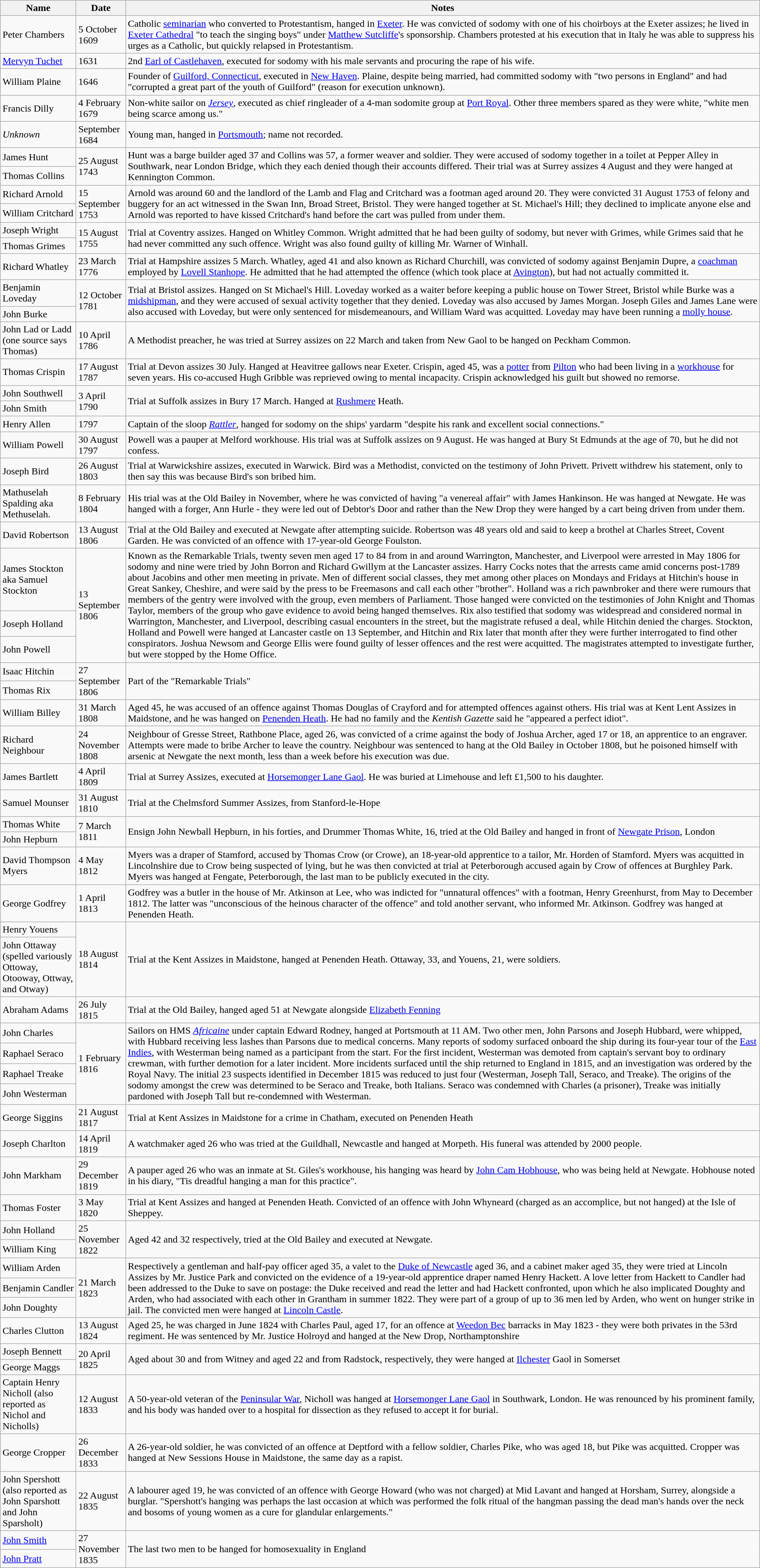<table class="wikitable sortable" style="text-align:left">
<tr>
<th>Name</th>
<th>Date</th>
<th>Notes</th>
</tr>
<tr>
<td>Peter Chambers</td>
<td>5 October 1609</td>
<td>Catholic <a href='#'>seminarian</a> who converted to Protestantism, hanged in <a href='#'>Exeter</a>. He was convicted of sodomy with one of his choirboys at the Exeter assizes; he lived in <a href='#'>Exeter Cathedral</a> "to teach the singing boys" under <a href='#'>Matthew Sutcliffe</a>'s sponsorship. Chambers protested at his execution that in Italy he was able to suppress his urges as a Catholic, but quickly relapsed in Protestantism.</td>
</tr>
<tr>
<td><a href='#'>Mervyn Tuchet</a></td>
<td>1631</td>
<td>2nd <a href='#'>Earl of Castlehaven</a>, executed for sodomy with his male servants and procuring the rape of his wife.</td>
</tr>
<tr>
<td>William Plaine</td>
<td>1646</td>
<td>Founder of <a href='#'>Guilford, Connecticut</a>, executed in <a href='#'>New Haven</a>. Plaine, despite being married, had committed sodomy with "two persons in England" and had "corrupted a great part of the youth of Guilford" (reason for execution unknown).</td>
</tr>
<tr>
<td>Francis Dilly</td>
<td>4 February 1679</td>
<td>Non-white sailor on <em><a href='#'>Jersey</a></em>, executed as chief ringleader of a 4-man sodomite group at <a href='#'>Port Royal</a>. Other three members spared as they were white, "white men being scarce among us."</td>
</tr>
<tr>
<td><em>Unknown</em></td>
<td>September 1684</td>
<td>Young man, hanged in <a href='#'>Portsmouth</a>; name not recorded.</td>
</tr>
<tr>
<td>James Hunt</td>
<td rowspan=2>25 August 1743</td>
<td rowspan=2>Hunt was a barge builder aged 37 and Collins was 57, a former weaver and soldier. They were accused of sodomy together in a toilet at Pepper Alley in Southwark, near London Bridge, which they each denied though their accounts differed. Their trial was at Surrey assizes 4 August and they were hanged at Kennington Common.</td>
</tr>
<tr>
<td>Thomas Collins</td>
</tr>
<tr>
<td>Richard Arnold</td>
<td rowspan="2">15 September 1753</td>
<td rowspan="2">Arnold was around 60 and the landlord of the Lamb and Flag and Critchard was a footman aged around 20. They were convicted 31 August 1753 of felony and buggery for an act witnessed in the Swan Inn, Broad Street, Bristol. They were hanged together at St. Michael's Hill; they declined to implicate anyone else and Arnold was reported to have kissed Critchard's hand before the cart was pulled from under them.</td>
</tr>
<tr>
<td>William Critchard</td>
</tr>
<tr>
<td>Joseph Wright</td>
<td rowspan=2>15 August 1755</td>
<td rowspan=2>Trial at Coventry assizes. Hanged on Whitley Common. Wright admitted that he had been guilty of sodomy, but never with Grimes, while Grimes said that he had never committed any such offence. Wright was also found guilty of killing Mr. Warner of Winhall.</td>
</tr>
<tr>
<td>Thomas Grimes</td>
</tr>
<tr>
<td>Richard Whatley</td>
<td>23 March 1776</td>
<td>Trial at Hampshire assizes 5 March. Whatley, aged 41 and also known as Richard Churchill, was convicted of sodomy against Benjamin Dupre, a <a href='#'>coachman</a> employed by <a href='#'>Lovell Stanhope</a>. He admitted that he had attempted the offence (which took place at <a href='#'>Avington</a>), but had not actually committed it.</td>
</tr>
<tr>
<td>Benjamin Loveday</td>
<td rowspan=2>12 October 1781</td>
<td rowspan=2>Trial at Bristol assizes. Hanged on St Michael's Hill. Loveday worked as a waiter before keeping a public house on Tower Street, Bristol while Burke was a <a href='#'>midshipman</a>, and they were accused of sexual activity together that they denied. Loveday was also accused by James Morgan. Joseph Giles and James Lane were also accused with Loveday, but were only sentenced for misdemeanours, and William Ward was acquitted. Loveday may have been running a <a href='#'>molly house</a>.</td>
</tr>
<tr>
<td>John Burke</td>
</tr>
<tr>
<td>John Lad or Ladd (one source says Thomas)</td>
<td>10 April 1786</td>
<td>A Methodist preacher, he was tried at Surrey assizes on 22 March and taken from New Gaol to be hanged on Peckham Common.</td>
</tr>
<tr>
<td>Thomas Crispin</td>
<td>17 August 1787</td>
<td>Trial at Devon assizes 30 July. Hanged at Heavitree gallows near Exeter. Crispin, aged 45, was a <a href='#'>potter</a> from <a href='#'>Pilton</a> who had been living in a <a href='#'>workhouse</a> for seven years. His co-accused Hugh Gribble was reprieved owing to mental incapacity. Crispin acknowledged his guilt but showed no remorse.</td>
</tr>
<tr>
<td>John Southwell</td>
<td rowspan=2>3 April 1790</td>
<td rowspan=2>Trial at Suffolk assizes in Bury 17 March. Hanged at <a href='#'>Rushmere</a> Heath.</td>
</tr>
<tr>
<td>John Smith</td>
</tr>
<tr>
<td>Henry Allen</td>
<td>1797</td>
<td>Captain of the sloop <em><a href='#'>Rattler</a></em>, hanged for sodomy on the ships' yardarm "despite his rank and excellent social connections."</td>
</tr>
<tr>
<td>William Powell</td>
<td>30 August 1797</td>
<td>Powell was a pauper at Melford workhouse. His trial was at Suffolk assizes on 9 August. He was hanged at Bury St Edmunds at the age of 70, but he did not confess.</td>
</tr>
<tr>
<td>Joseph Bird</td>
<td>26 August 1803</td>
<td>Trial at Warwickshire assizes, executed in Warwick. Bird was a Methodist, convicted on the testimony of John Privett. Privett withdrew his statement, only to then say this was because Bird's son bribed him.</td>
</tr>
<tr>
<td>Mathuselah Spalding aka Methuselah.</td>
<td>8 February 1804</td>
<td>His trial was at the Old Bailey in November, where he was convicted of having "a venereal affair" with James Hankinson. He was hanged at Newgate. He was hanged with a forger, Ann Hurle - they were led out of Debtor's Door and rather than the New Drop they were hanged by a cart being driven from under them.</td>
</tr>
<tr>
<td>David Robertson</td>
<td>13 August 1806</td>
<td>Trial at the Old Bailey and executed at Newgate after attempting suicide. Robertson was 48 years old and said to keep a brothel at Charles Street, Covent Garden. He was convicted of an offence with 17-year-old George Foulston.</td>
</tr>
<tr>
<td>James Stockton aka Samuel Stockton</td>
<td rowspan=3>13 September 1806</td>
<td rowspan=3>Known as the Remarkable Trials, twenty seven men aged 17 to 84 from in and around Warrington, Manchester, and Liverpool were arrested in May 1806 for sodomy and nine were tried by John Borron and Richard Gwillym at the Lancaster assizes. Harry Cocks notes that the arrests came amid concerns post-1789 about Jacobins and other men meeting in private. Men of different social classes, they met among other places on Mondays and Fridays at Hitchin's house in Great Sankey, Cheshire, and were said by the press to be Freemasons and call each other "brother". Holland was a rich pawnbroker and there were rumours that members of the gentry were involved with the group, even members of Parliament. Those hanged were convicted on the testimonies of John Knight and Thomas Taylor, members of the group who gave evidence to avoid being hanged themselves. Rix also testified that sodomy was widespread and considered normal in Warrington, Manchester, and Liverpool, describing casual encounters in the street, but the magistrate refused a deal, while Hitchin denied the charges. Stockton, Holland and Powell were hanged at Lancaster castle on 13 September, and Hitchin and Rix later that month after they were further interrogated to find other conspirators. Joshua Newsom and George Ellis were found guilty of lesser offences and the rest were acquitted. The magistrates attempted to investigate further, but were stopped by the Home Office.</td>
</tr>
<tr>
<td>Joseph Holland</td>
</tr>
<tr>
<td>John Powell</td>
</tr>
<tr>
<td>Isaac Hitchin</td>
<td rowspan=2>27 September 1806</td>
<td rowspan=2>Part of the "Remarkable Trials"</td>
</tr>
<tr>
<td>Thomas Rix</td>
</tr>
<tr>
<td>William Billey</td>
<td>31 March 1808</td>
<td>Aged 45, he was accused of an offence against Thomas Douglas of Crayford and for attempted offences against others. His trial was at Kent Lent Assizes in Maidstone, and he was hanged on <a href='#'>Penenden Heath</a>. He had no family and the <em>Kentish Gazette</em> said he "appeared a perfect idiot".</td>
</tr>
<tr>
<td>Richard Neighbour</td>
<td>24 November 1808</td>
<td>Neighbour of Gresse Street, Rathbone Place, aged 26, was convicted of a crime against the body of Joshua Archer, aged 17 or 18, an apprentice to an engraver. Attempts were made to bribe Archer to leave the country. Neighbour was sentenced to hang at the Old Bailey in October 1808, but he poisoned himself with arsenic at Newgate the next month, less than a week before his execution was due.</td>
</tr>
<tr>
<td>James Bartlett</td>
<td>4 April 1809</td>
<td>Trial at Surrey Assizes, executed at <a href='#'>Horsemonger Lane Gaol</a>. He was buried at Limehouse and left £1,500 to his daughter.</td>
</tr>
<tr>
<td>Samuel Mounser</td>
<td>31 August 1810</td>
<td>Trial at the Chelmsford Summer Assizes, from Stanford-le-Hope</td>
</tr>
<tr>
<td>Thomas White</td>
<td rowspan=2>7 March 1811</td>
<td rowspan=2> Ensign John Newball Hepburn, in his forties,  and Drummer Thomas White, 16, tried at the Old Bailey and hanged in front of <a href='#'>Newgate Prison</a>, London</td>
</tr>
<tr>
<td>John Hepburn</td>
</tr>
<tr>
<td>David Thompson Myers</td>
<td>4 May 1812</td>
<td>Myers was a draper of Stamford, accused by Thomas Crow (or Crowe), an 18-year-old apprentice to a tailor, Mr. Horden of Stamford. Myers was acquitted in Lincolnshire due to Crow being suspected of lying, but he was then convicted at trial at Peterborough accused again by Crow of offences at Burghley Park. Myers was hanged at Fengate, Peterborough, the last man to be publicly executed in the city.</td>
</tr>
<tr>
<td>George Godfrey</td>
<td>1 April 1813</td>
<td>Godfrey was a butler in the house of Mr. Atkinson at Lee, who was indicted for "unnatural offences" with a footman, Henry Greenhurst, from May to December 1812. The latter was "unconscious of the heinous character of the offence" and told another servant, who informed Mr. Atkinson. Godfrey was hanged at Penenden Heath.</td>
</tr>
<tr>
<td>Henry Youens</td>
<td rowspan=2>18 August 1814</td>
<td rowspan=2>Trial at the Kent Assizes in Maidstone, hanged at Penenden Heath. Ottaway, 33, and Youens, 21, were soldiers.</td>
</tr>
<tr>
<td>John Ottaway (spelled variously Ottoway, Otooway, Ottway, and Otway)</td>
</tr>
<tr>
<td>Abraham Adams</td>
<td>26 July 1815</td>
<td>Trial at the Old Bailey, hanged aged 51 at Newgate alongside <a href='#'>Elizabeth Fenning</a></td>
</tr>
<tr>
<td>John Charles</td>
<td rowspan="4">1 February 1816</td>
<td rowspan="4">Sailors on HMS <em><a href='#'>Africaine</a></em> under captain Edward Rodney, hanged at Portsmouth at 11 AM. Two other men, John Parsons and Joseph Hubbard, were whipped, with Hubbard receiving less lashes than Parsons due to medical concerns. Many reports of sodomy surfaced onboard the ship during its four-year tour of the <a href='#'>East Indies</a>, with Westerman being named as a participant from the start. For the first incident, Westerman was demoted from captain's servant boy to ordinary crewman, with further demotion for a later incident. More incidents surfaced until the ship returned to England in 1815, and an investigation was ordered by the Royal Navy. The initial 23 suspects identified in December 1815 was reduced to just four (Westerman, Joseph Tall, Seraco, and Treake). The origins of the sodomy amongst the crew was determined to be Seraco and Treake, both Italians. Seraco was condemned with Charles (a prisoner), Treake was initially pardoned with Joseph Tall but re-condemned with Westerman.</td>
</tr>
<tr>
<td>Raphael Seraco</td>
</tr>
<tr>
<td>Raphael Treake</td>
</tr>
<tr>
<td>John Westerman</td>
</tr>
<tr>
<td>George Siggins</td>
<td>21 August 1817</td>
<td>Trial at Kent Assizes in Maidstone for a crime in Chatham, executed on Penenden Heath</td>
</tr>
<tr>
<td>Joseph Charlton</td>
<td>14 April 1819</td>
<td>A watchmaker aged 26 who was tried at the Guildhall, Newcastle and hanged at Morpeth. His funeral was attended by 2000 people.</td>
</tr>
<tr>
<td>John Markham</td>
<td>29 December 1819</td>
<td>A pauper aged 26 who was an inmate at St. Giles's workhouse, his hanging was heard by <a href='#'>John Cam Hobhouse</a>, who was being held at Newgate. Hobhouse noted in his diary, "Tis dreadful hanging a man for this practice".</td>
</tr>
<tr>
<td>Thomas Foster</td>
<td>3 May 1820</td>
<td>Trial at Kent Assizes and hanged at Penenden Heath. Convicted of an offence with John Whyneard (charged as an accomplice, but not hanged) at the Isle of Sheppey.</td>
</tr>
<tr>
<td>John Holland</td>
<td rowspan=2>25 November 1822</td>
<td rowspan=2>Aged 42 and 32 respectively, tried at the Old Bailey and executed at Newgate.</td>
</tr>
<tr>
<td>William King</td>
</tr>
<tr>
<td>William Arden</td>
<td rowspan=3>21 March 1823</td>
<td rowspan=3>Respectively a gentleman and half-pay officer aged 35, a valet to the <a href='#'>Duke of Newcastle</a> aged 36, and a cabinet maker aged 35, they were tried at Lincoln Assizes by Mr. Justice Park and convicted on the evidence of a 19-year-old apprentice draper named Henry Hackett. A love letter from Hackett to Candler had been addressed to the Duke to save on postage: the Duke received and read the letter and had Hackett confronted, upon which he also implicated Doughty and Arden, who had associated with each other in Grantham in summer 1822. They were part of a group of up to 36 men led by Arden, who went on hunger strike in jail. The convicted men were hanged at <a href='#'>Lincoln Castle</a>.</td>
</tr>
<tr>
<td>Benjamin Candler</td>
</tr>
<tr>
<td>John Doughty</td>
</tr>
<tr>
<td>Charles Clutton</td>
<td>13 August 1824</td>
<td>Aged 25, he was charged in June 1824 with Charles Paul, aged 17, for an offence at <a href='#'>Weedon Bec</a> barracks in May 1823 - they were both privates in the 53rd regiment. He was sentenced by Mr. Justice Holroyd and hanged at the New Drop, Northamptonshire</td>
</tr>
<tr>
<td>Joseph Bennett</td>
<td rowspan=2>20 April 1825</td>
<td rowspan=2>Aged about 30 and from Witney and aged 22 and from Radstock, respectively, they were hanged at <a href='#'>Ilchester</a> Gaol in Somerset</td>
</tr>
<tr>
<td>George Maggs</td>
</tr>
<tr>
<td>Captain Henry Nicholl (also reported as Nichol and Nicholls)</td>
<td>12 August 1833</td>
<td>A 50-year-old veteran of the <a href='#'>Peninsular War</a>, Nicholl was hanged at <a href='#'>Horsemonger Lane Gaol</a> in Southwark, London. He was renounced by his prominent family, and his body was handed over to a hospital for dissection as they refused to accept it for burial.</td>
</tr>
<tr>
<td>George Cropper</td>
<td>26 December 1833</td>
<td>A 26-year-old soldier, he was convicted of an offence at Deptford with a fellow soldier, Charles Pike, who was aged 18, but Pike was acquitted. Cropper was hanged at New Sessions House in Maidstone, the same day as a rapist.</td>
</tr>
<tr>
<td>John Spershott (also reported as John Sparshott and John Sparsholt)</td>
<td>22 August 1835</td>
<td>A labourer aged 19, he was convicted of an offence with George Howard (who was not charged) at Mid Lavant and hanged at Horsham, Surrey, alongside a burglar. "Spershott's hanging was perhaps the last occasion at which was performed the folk ritual of the hangman passing the dead man's hands over the neck and bosoms of young women as a cure for glandular enlargements."</td>
</tr>
<tr>
<td><a href='#'>John Smith</a></td>
<td rowspan=2>27 November 1835</td>
<td rowspan=2>The last two men to be hanged for homosexuality in England</td>
</tr>
<tr>
<td><a href='#'>John Pratt</a></td>
</tr>
</table>
